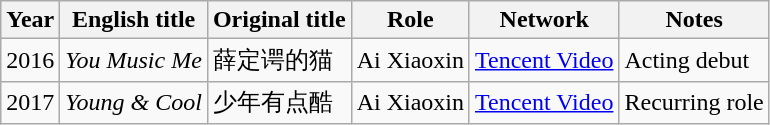<table class="wikitable sortable">
<tr>
<th>Year</th>
<th>English title</th>
<th>Original title</th>
<th>Role</th>
<th>Network</th>
<th class="unsortable">Notes</th>
</tr>
<tr>
<td>2016</td>
<td><em>You Music Me</em></td>
<td>薛定谔的猫</td>
<td>Ai Xiaoxin</td>
<td><a href='#'>Tencent Video</a></td>
<td>Acting debut</td>
</tr>
<tr>
<td>2017</td>
<td><em>Young & Cool</em></td>
<td>少年有点酷</td>
<td>Ai Xiaoxin</td>
<td><a href='#'>Tencent Video</a></td>
<td>Recurring role</td>
</tr>
</table>
